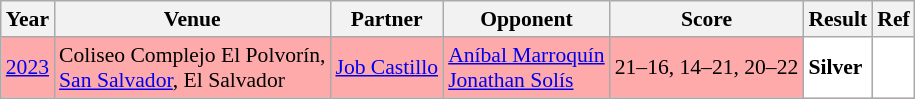<table class="sortable wikitable" style="font-size: 90%;">
<tr>
<th>Year</th>
<th>Venue</th>
<th>Partner</th>
<th>Opponent</th>
<th>Score</th>
<th>Result</th>
<th>Ref</th>
</tr>
<tr style="background:#FFAAAA">
<td align="center"><a href='#'>2023</a></td>
<td align="left">Coliseo Complejo El Polvorín,<br><a href='#'>San Salvador</a>, El Salvador</td>
<td align="left"> <a href='#'>Job Castillo</a></td>
<td align="left"><a href='#'>Aníbal Marroquín</a><br><a href='#'>Jonathan Solís</a></td>
<td align="left">21–16, 14–21, 20–22</td>
<td style="text-align:left; background:white"> <strong>Silver</strong></td>
<td style="text-align:center; background:white"></td>
</tr>
</table>
